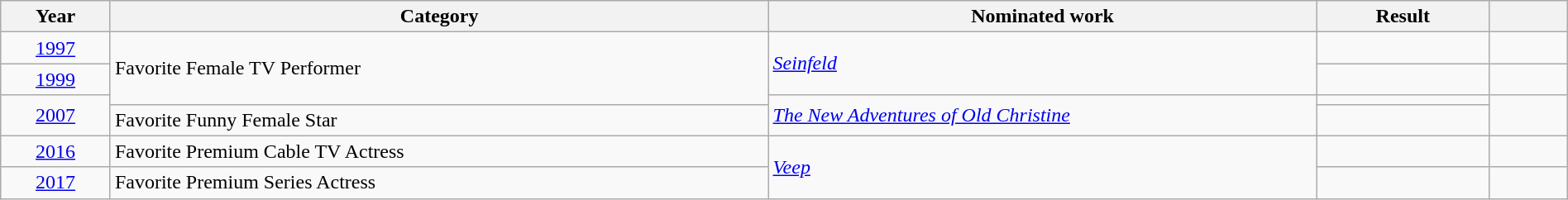<table width="100%" class="wikitable">
<tr>
<th width="7%">Year</th>
<th width="42%">Category</th>
<th width="35%">Nominated work</th>
<th width="11%">Result</th>
<th width="5%"></th>
</tr>
<tr>
<td align="center"><a href='#'>1997</a></td>
<td rowspan="3">Favorite Female TV Performer</td>
<td rowspan="2"><em><a href='#'>Seinfeld</a></em></td>
<td></td>
<td align="center"></td>
</tr>
<tr>
<td align="center"><a href='#'>1999</a></td>
<td></td>
<td align="center"></td>
</tr>
<tr>
<td rowspan="2" align="center"><a href='#'>2007</a></td>
<td rowspan="2"><em><a href='#'>The New Adventures of Old Christine</a></em></td>
<td></td>
<td rowspan="2" align="center"></td>
</tr>
<tr>
<td>Favorite Funny Female Star</td>
<td></td>
</tr>
<tr>
<td align="center"><a href='#'>2016</a></td>
<td>Favorite Premium Cable TV Actress</td>
<td rowspan="2"><em><a href='#'>Veep</a></em></td>
<td></td>
<td align="center"></td>
</tr>
<tr>
<td align="center"><a href='#'>2017</a></td>
<td>Favorite Premium Series Actress</td>
<td></td>
<td align="center"></td>
</tr>
</table>
